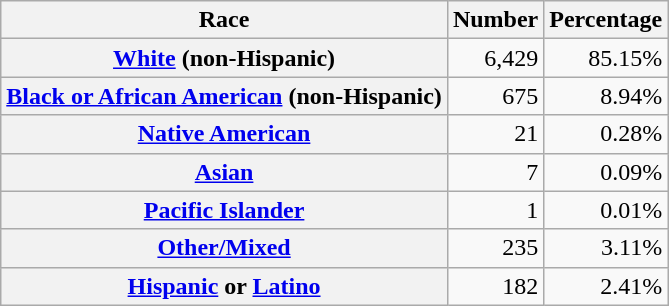<table class="wikitable" style="text-align:right">
<tr>
<th scope="col">Race</th>
<th scope="col">Number</th>
<th scope="col">Percentage</th>
</tr>
<tr>
<th scope="row"><a href='#'>White</a> (non-Hispanic)</th>
<td>6,429</td>
<td>85.15%</td>
</tr>
<tr>
<th scope="row"><a href='#'>Black or African American</a> (non-Hispanic)</th>
<td>675</td>
<td>8.94%</td>
</tr>
<tr>
<th scope="row"><a href='#'>Native American</a></th>
<td>21</td>
<td>0.28%</td>
</tr>
<tr>
<th scope="row"><a href='#'>Asian</a></th>
<td>7</td>
<td>0.09%</td>
</tr>
<tr>
<th scope="row"><a href='#'>Pacific Islander</a></th>
<td>1</td>
<td>0.01%</td>
</tr>
<tr>
<th scope="row"><a href='#'>Other/Mixed</a></th>
<td>235</td>
<td>3.11%</td>
</tr>
<tr>
<th scope="row"><a href='#'>Hispanic</a> or <a href='#'>Latino</a></th>
<td>182</td>
<td>2.41%</td>
</tr>
</table>
